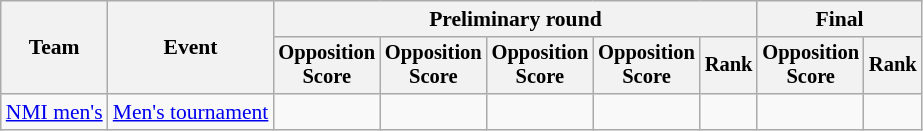<table class=wikitable style=font-size:90%;text-align:center>
<tr>
<th rowspan=2>Team</th>
<th rowspan=2>Event</th>
<th colspan=5>Preliminary round</th>
<th colspan=2>Final</th>
</tr>
<tr style=font-size:95%>
<th>Opposition<br>Score</th>
<th>Opposition<br>Score</th>
<th>Opposition<br>Score</th>
<th>Opposition<br>Score</th>
<th>Rank</th>
<th>Opposition<br>Score</th>
<th>Rank</th>
</tr>
<tr>
<td align=left><a href='#'>NMI men's</a></td>
<td align=left><a href='#'>Men's tournament</a></td>
<td></td>
<td></td>
<td></td>
<td></td>
<td></td>
<td></td>
<td></td>
</tr>
</table>
